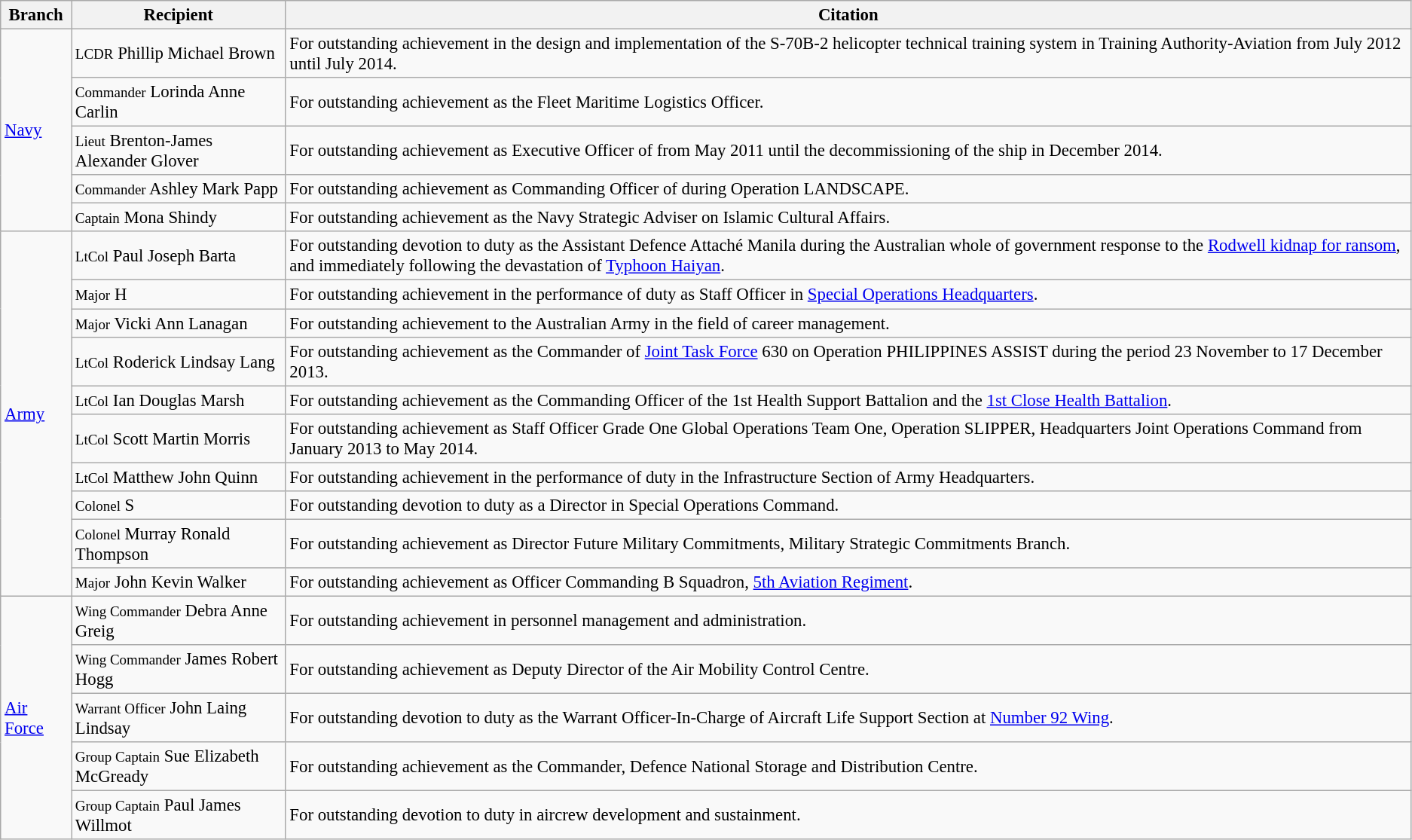<table class="wikitable" style="font-size:95%;">
<tr>
<th>Branch</th>
<th>Recipient</th>
<th>Citation</th>
</tr>
<tr>
<td rowspan="5"><a href='#'>Navy</a></td>
<td><small>LCDR</small> Phillip Michael Brown </td>
<td>For outstanding achievement in the design and implementation of the S-70B-2 helicopter technical training system in Training Authority-Aviation from July 2012 until July 2014.</td>
</tr>
<tr>
<td><small>Commander</small> Lorinda Anne Carlin </td>
<td>For outstanding achievement as the Fleet Maritime Logistics Officer.</td>
</tr>
<tr>
<td><small>Lieut</small> Brenton-James Alexander Glover </td>
<td>For outstanding achievement as Executive Officer of  from May 2011 until the decommissioning of the ship in December 2014.</td>
</tr>
<tr>
<td><small>Commander</small> Ashley Mark Papp </td>
<td>For outstanding achievement as Commanding Officer of  during Operation LANDSCAPE.</td>
</tr>
<tr>
<td><small>Captain</small> Mona Shindy </td>
<td>For outstanding achievement as the Navy Strategic Adviser on Islamic Cultural Affairs.</td>
</tr>
<tr>
<td rowspan="10"><a href='#'>Army</a></td>
<td><small>LtCol</small> Paul Joseph Barta</td>
<td>For outstanding devotion to duty as the Assistant Defence Attaché Manila during the Australian whole of government response to the <a href='#'>Rodwell kidnap for ransom</a>, and immediately following the devastation of <a href='#'>Typhoon Haiyan</a>.</td>
</tr>
<tr>
<td><small>Major</small> H</td>
<td>For outstanding achievement in the performance of duty as Staff Officer in <a href='#'>Special Operations Headquarters</a>.</td>
</tr>
<tr>
<td><small>Major</small> Vicki Ann Lanagan</td>
<td>For outstanding achievement to the Australian Army in the field of career management.</td>
</tr>
<tr>
<td><small>LtCol</small> Roderick Lindsay Lang</td>
<td>For outstanding achievement as the Commander of <a href='#'>Joint Task Force</a> 630 on Operation PHILIPPINES ASSIST during the period 23 November to 17 December 2013.</td>
</tr>
<tr>
<td><small>LtCol</small> Ian Douglas Marsh</td>
<td>For outstanding achievement as the Commanding Officer of the 1st Health Support Battalion and the <a href='#'>1st Close Health Battalion</a>.</td>
</tr>
<tr>
<td><small>LtCol</small> Scott Martin Morris</td>
<td>For outstanding achievement as Staff Officer Grade One Global Operations Team One, Operation SLIPPER, Headquarters Joint Operations Command from January 2013 to May 2014.</td>
</tr>
<tr>
<td><small>LtCol</small> Matthew John Quinn</td>
<td>For outstanding achievement in the performance of duty in the Infrastructure Section of Army Headquarters.</td>
</tr>
<tr>
<td><small>Colonel</small> S</td>
<td>For outstanding devotion to duty as a Director in Special Operations Command.</td>
</tr>
<tr>
<td><small>Colonel</small> Murray Ronald Thompson</td>
<td>For outstanding achievement as Director Future Military Commitments, Military Strategic Commitments Branch.</td>
</tr>
<tr>
<td><small>Major</small> John Kevin Walker</td>
<td>For outstanding achievement as Officer Commanding B Squadron, <a href='#'>5th Aviation Regiment</a>.</td>
</tr>
<tr>
<td rowspan="5"><a href='#'>Air Force</a></td>
<td><small>Wing Commander</small> Debra Anne Greig</td>
<td>For outstanding achievement in personnel management and administration.</td>
</tr>
<tr>
<td><small>Wing Commander</small>  James Robert Hogg</td>
<td>For outstanding achievement as Deputy Director of the Air Mobility Control Centre.</td>
</tr>
<tr>
<td><small>Warrant Officer</small> John Laing Lindsay</td>
<td>For outstanding devotion to duty as the Warrant Officer-In-Charge of Aircraft Life Support Section at <a href='#'>Number 92 Wing</a>.</td>
</tr>
<tr>
<td><small>Group Captain</small>  Sue Elizabeth McGready</td>
<td>For outstanding achievement as the Commander, Defence National Storage and Distribution Centre.</td>
</tr>
<tr>
<td><small>Group Captain</small> Paul James Willmot</td>
<td>For outstanding devotion to duty in aircrew development and sustainment.</td>
</tr>
</table>
